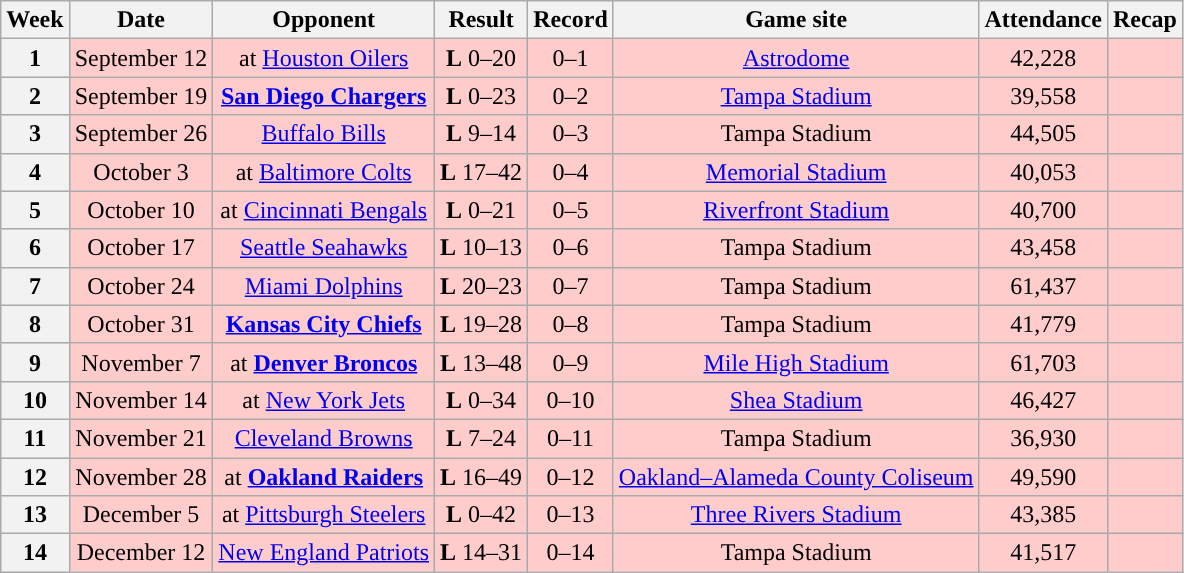<table class="wikitable" style="text-align:center">
<tr>
<th>Week</th>
<th>Date</th>
<th>Opponent</th>
<th>Result</th>
<th>Record</th>
<th>Game site</th>
<th>Attendance</th>
<th>Recap</th>
</tr>
<tr bgcolor="#fcc">
<th>1</th>
<td>September 12</td>
<td>at <a href='#'>Houston Oilers</a></td>
<td><strong>L</strong> 0–20</td>
<td>0–1</td>
<td><a href='#'>Astrodome</a></td>
<td>42,228</td>
<td></td>
</tr>
<tr bgcolor="#fcc">
<th>2</th>
<td>September 19</td>
<td><strong><a href='#'>San Diego Chargers</a></strong></td>
<td><strong>L</strong> 0–23</td>
<td>0–2</td>
<td><a href='#'>Tampa Stadium</a></td>
<td>39,558</td>
<td></td>
</tr>
<tr bgcolor="#fcc">
<th>3</th>
<td>September 26</td>
<td><a href='#'>Buffalo Bills</a></td>
<td><strong>L</strong> 9–14</td>
<td>0–3</td>
<td>Tampa Stadium</td>
<td>44,505</td>
<td></td>
</tr>
<tr bgcolor="#fcc">
<th>4</th>
<td>October 3</td>
<td>at <a href='#'>Baltimore Colts</a></td>
<td><strong>L</strong> 17–42</td>
<td>0–4</td>
<td><a href='#'>Memorial Stadium</a></td>
<td>40,053</td>
<td></td>
</tr>
<tr bgcolor="#fcc">
<th>5</th>
<td>October 10</td>
<td>at <a href='#'>Cincinnati Bengals</a></td>
<td><strong>L</strong> 0–21</td>
<td>0–5</td>
<td><a href='#'>Riverfront Stadium</a></td>
<td>40,700</td>
<td></td>
</tr>
<tr bgcolor="#fcc">
<th>6</th>
<td>October 17</td>
<td><a href='#'>Seattle Seahawks</a></td>
<td><strong>L</strong> 10–13</td>
<td>0–6</td>
<td>Tampa Stadium</td>
<td>43,458</td>
<td></td>
</tr>
<tr bgcolor="#fcc">
<th>7</th>
<td>October 24</td>
<td><a href='#'>Miami Dolphins</a></td>
<td><strong>L</strong> 20–23</td>
<td>0–7</td>
<td>Tampa Stadium</td>
<td>61,437</td>
<td></td>
</tr>
<tr bgcolor="#fcc">
<th>8</th>
<td>October 31</td>
<td><strong><a href='#'>Kansas City Chiefs</a></strong></td>
<td><strong>L</strong> 19–28</td>
<td>0–8</td>
<td>Tampa Stadium</td>
<td>41,779</td>
<td></td>
</tr>
<tr bgcolor="#fcc">
<th>9</th>
<td>November 7</td>
<td>at <strong><a href='#'>Denver Broncos</a></strong></td>
<td><strong>L</strong> 13–48</td>
<td>0–9</td>
<td><a href='#'>Mile High Stadium</a></td>
<td>61,703</td>
<td></td>
</tr>
<tr bgcolor="#fcc">
<th>10</th>
<td>November 14</td>
<td>at <a href='#'>New York Jets</a></td>
<td><strong>L</strong> 0–34</td>
<td>0–10</td>
<td><a href='#'>Shea Stadium</a></td>
<td>46,427</td>
<td></td>
</tr>
<tr bgcolor="#fcc">
<th>11</th>
<td>November 21</td>
<td><a href='#'>Cleveland Browns</a></td>
<td><strong>L</strong> 7–24</td>
<td>0–11</td>
<td>Tampa Stadium</td>
<td>36,930</td>
<td></td>
</tr>
<tr bgcolor="#fcc">
<th>12</th>
<td>November 28</td>
<td>at <strong><a href='#'>Oakland Raiders</a></strong></td>
<td><strong>L</strong> 16–49</td>
<td>0–12</td>
<td><a href='#'>Oakland–Alameda County Coliseum</a></td>
<td>49,590</td>
<td></td>
</tr>
<tr bgcolor="#fcc">
<th>13</th>
<td>December 5</td>
<td>at <a href='#'>Pittsburgh Steelers</a></td>
<td><strong>L</strong> 0–42</td>
<td>0–13</td>
<td><a href='#'>Three Rivers Stadium</a></td>
<td>43,385</td>
<td></td>
</tr>
<tr bgcolor="#fcc">
<th>14</th>
<td>December 12</td>
<td><a href='#'>New England Patriots</a></td>
<td><strong>L</strong> 14–31</td>
<td>0–14</td>
<td>Tampa Stadium</td>
<td>41,517</td>
<td></td>
</tr>
</table>
